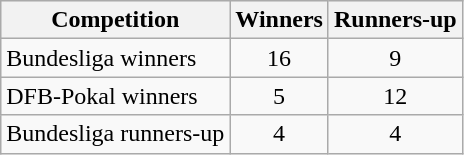<table class="wikitable sortable">
<tr style="background:#efefef;">
<th>Competition</th>
<th>Winners</th>
<th>Runners-up</th>
</tr>
<tr>
<td>Bundesliga winners</td>
<td align=center>16</td>
<td align=center>9</td>
</tr>
<tr>
<td>DFB-Pokal winners</td>
<td align=center>5</td>
<td align=center>12</td>
</tr>
<tr>
<td>Bundesliga runners-up</td>
<td align=center>4</td>
<td align=center>4</td>
</tr>
</table>
